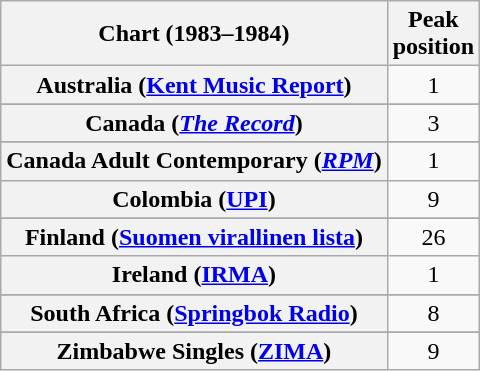<table class="wikitable sortable plainrowheaders" style="text-align:center">
<tr>
<th>Chart (1983–1984)</th>
<th>Peak<br>position</th>
</tr>
<tr>
<th scope="row">Australia (<a href='#'>Kent Music Report</a>)</th>
<td>1</td>
</tr>
<tr>
</tr>
<tr>
</tr>
<tr>
<th scope="row">Canada (<a href='#'><em>The Record</em></a>)</th>
<td>3</td>
</tr>
<tr>
</tr>
<tr>
<th scope="row">Canada Adult Contemporary (<em><a href='#'>RPM</a></em>)</th>
<td>1</td>
</tr>
<tr>
<th scope="row">Colombia (<a href='#'>UPI</a>)</th>
<td>9</td>
</tr>
<tr>
</tr>
<tr>
<th scope="row">Finland (<a href='#'>Suomen virallinen lista</a>)</th>
<td align="center">26</td>
</tr>
<tr>
<th scope="row">Ireland (<a href='#'>IRMA</a>)</th>
<td>1</td>
</tr>
<tr>
</tr>
<tr>
</tr>
<tr>
</tr>
<tr>
</tr>
<tr>
<th scope="row">South Africa (<a href='#'>Springbok Radio</a>)</th>
<td>8</td>
</tr>
<tr>
</tr>
<tr>
</tr>
<tr>
</tr>
<tr>
</tr>
<tr>
</tr>
<tr>
<th scope="row">Zimbabwe Singles (<a href='#'>ZIMA</a>)</th>
<td>9</td>
</tr>
</table>
